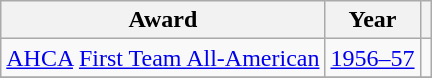<table class="wikitable">
<tr>
<th>Award</th>
<th>Year</th>
<th></th>
</tr>
<tr>
<td><a href='#'>AHCA</a> <a href='#'>First Team All-American</a></td>
<td><a href='#'>1956–57</a></td>
<td></td>
</tr>
<tr>
</tr>
</table>
